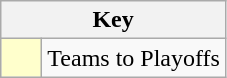<table class="wikitable" style="text-align: center;">
<tr>
<th colspan=2>Key</th>
</tr>
<tr>
<td style="background:#ffc; width:20px;"></td>
<td align=left>Teams to Playoffs</td>
</tr>
</table>
